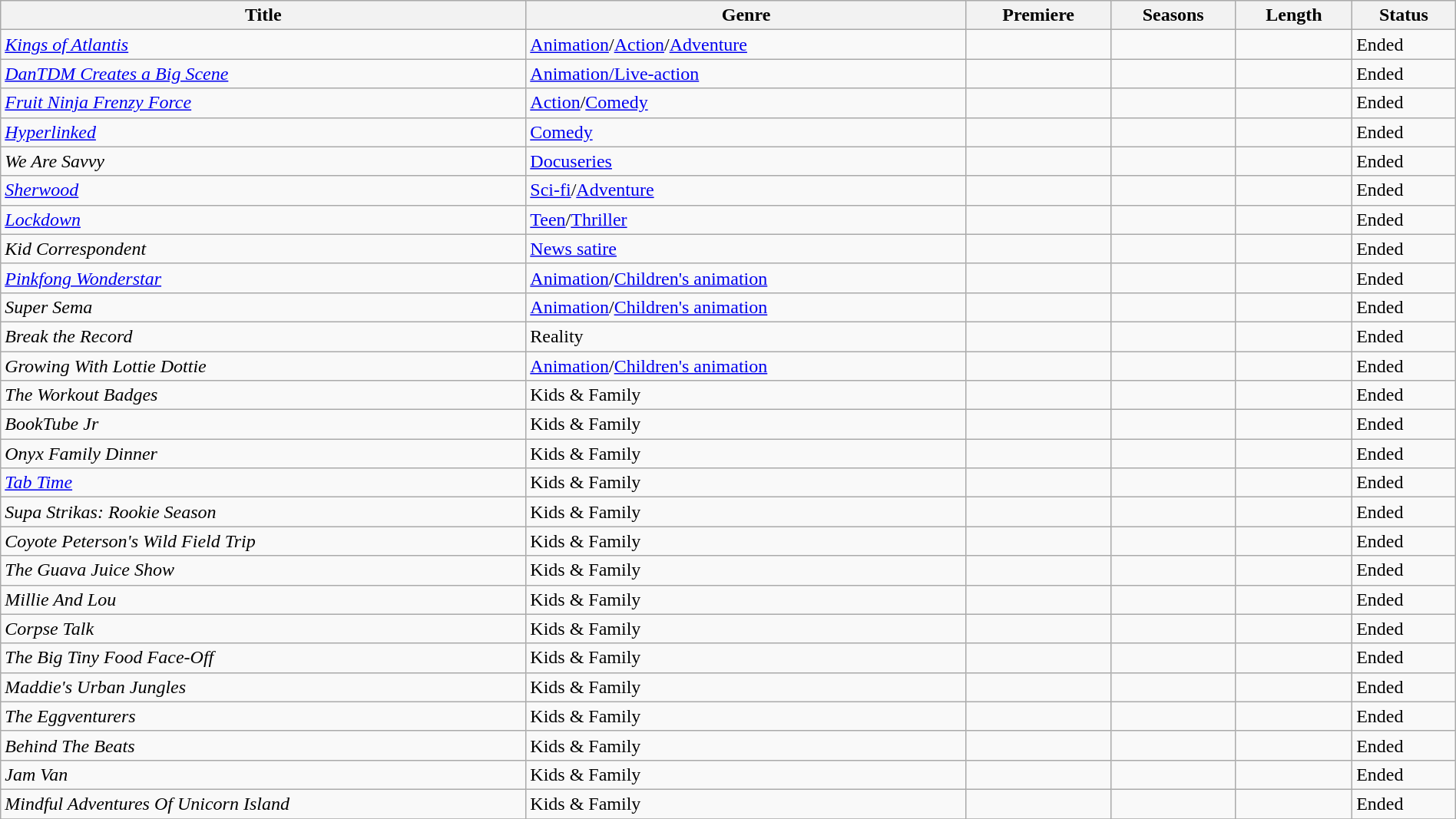<table class="wikitable sortable" style="width:100%">
<tr>
<th>Title</th>
<th>Genre</th>
<th>Premiere</th>
<th>Seasons</th>
<th>Length</th>
<th>Status</th>
</tr>
<tr>
<td><em><a href='#'>Kings of Atlantis</a></em></td>
<td><a href='#'>Animation</a>/<a href='#'>Action</a>/<a href='#'>Adventure</a></td>
<td></td>
<td></td>
<td></td>
<td>Ended</td>
</tr>
<tr>
<td><em><a href='#'>DanTDM Creates a Big Scene</a></em></td>
<td><a href='#'>Animation/Live-action</a></td>
<td></td>
<td></td>
<td></td>
<td>Ended</td>
</tr>
<tr>
<td><em><a href='#'>Fruit Ninja Frenzy Force</a></em></td>
<td><a href='#'>Action</a>/<a href='#'>Comedy</a></td>
<td></td>
<td></td>
<td></td>
<td>Ended</td>
</tr>
<tr>
<td><em><a href='#'>Hyperlinked</a></em></td>
<td><a href='#'>Comedy</a></td>
<td></td>
<td></td>
<td></td>
<td>Ended</td>
</tr>
<tr>
<td><em>We Are Savvy</em></td>
<td><a href='#'>Docuseries</a></td>
<td></td>
<td></td>
<td></td>
<td>Ended</td>
</tr>
<tr>
<td><em><a href='#'>Sherwood</a></em></td>
<td><a href='#'>Sci-fi</a>/<a href='#'>Adventure</a></td>
<td></td>
<td></td>
<td></td>
<td>Ended</td>
</tr>
<tr>
<td><em><a href='#'>Lockdown</a></em></td>
<td><a href='#'>Teen</a>/<a href='#'>Thriller</a></td>
<td></td>
<td></td>
<td></td>
<td>Ended</td>
</tr>
<tr>
<td><em>Kid Correspondent</em></td>
<td><a href='#'>News satire</a></td>
<td></td>
<td></td>
<td></td>
<td>Ended</td>
</tr>
<tr>
<td><em><a href='#'>Pinkfong Wonderstar</a></em></td>
<td><a href='#'>Animation</a>/<a href='#'>Children's animation</a></td>
<td></td>
<td></td>
<td></td>
<td>Ended</td>
</tr>
<tr>
<td><em>Super Sema</em></td>
<td><a href='#'>Animation</a>/<a href='#'>Children's animation</a></td>
<td></td>
<td></td>
<td></td>
<td>Ended</td>
</tr>
<tr>
<td><em>Break the Record</em></td>
<td>Reality</td>
<td></td>
<td></td>
<td></td>
<td>Ended</td>
</tr>
<tr>
<td><em>Growing With Lottie Dottie</em></td>
<td><a href='#'>Animation</a>/<a href='#'>Children's animation</a></td>
<td></td>
<td></td>
<td></td>
<td>Ended</td>
</tr>
<tr>
<td><em>The Workout Badges</em></td>
<td>Kids & Family</td>
<td></td>
<td></td>
<td></td>
<td>Ended</td>
</tr>
<tr>
<td><em>BookTube Jr</em></td>
<td>Kids & Family</td>
<td></td>
<td></td>
<td></td>
<td>Ended</td>
</tr>
<tr>
<td><em>Onyx Family Dinner</em></td>
<td>Kids & Family</td>
<td></td>
<td></td>
<td></td>
<td>Ended</td>
</tr>
<tr>
<td><em><a href='#'>Tab Time</a></em></td>
<td>Kids & Family</td>
<td></td>
<td></td>
<td></td>
<td>Ended</td>
</tr>
<tr>
<td><em>Supa Strikas: Rookie Season</em></td>
<td>Kids & Family</td>
<td></td>
<td></td>
<td></td>
<td>Ended</td>
</tr>
<tr>
<td><em>Coyote Peterson's Wild Field Trip</em></td>
<td>Kids & Family</td>
<td></td>
<td></td>
<td></td>
<td>Ended</td>
</tr>
<tr>
<td><em>The Guava Juice Show</em></td>
<td>Kids & Family</td>
<td></td>
<td></td>
<td></td>
<td>Ended</td>
</tr>
<tr>
<td><em>Millie And Lou</em></td>
<td>Kids & Family</td>
<td></td>
<td></td>
<td></td>
<td>Ended</td>
</tr>
<tr>
<td><em>Corpse Talk</em></td>
<td>Kids & Family</td>
<td></td>
<td></td>
<td></td>
<td>Ended</td>
</tr>
<tr>
<td><em>The Big Tiny Food Face-Off</em></td>
<td>Kids & Family</td>
<td></td>
<td></td>
<td></td>
<td>Ended</td>
</tr>
<tr>
<td><em>Maddie's Urban Jungles</em></td>
<td>Kids & Family</td>
<td></td>
<td></td>
<td></td>
<td>Ended</td>
</tr>
<tr>
<td><em>The Eggventurers</em></td>
<td>Kids & Family</td>
<td></td>
<td></td>
<td></td>
<td>Ended</td>
</tr>
<tr>
<td><em>Behind The Beats</em></td>
<td>Kids & Family</td>
<td></td>
<td></td>
<td></td>
<td>Ended</td>
</tr>
<tr>
<td><em>Jam Van</em></td>
<td>Kids & Family</td>
<td></td>
<td></td>
<td></td>
<td>Ended</td>
</tr>
<tr>
<td><em>Mindful Adventures Of Unicorn Island</em></td>
<td>Kids & Family</td>
<td></td>
<td></td>
<td></td>
<td>Ended</td>
</tr>
<tr>
</tr>
</table>
